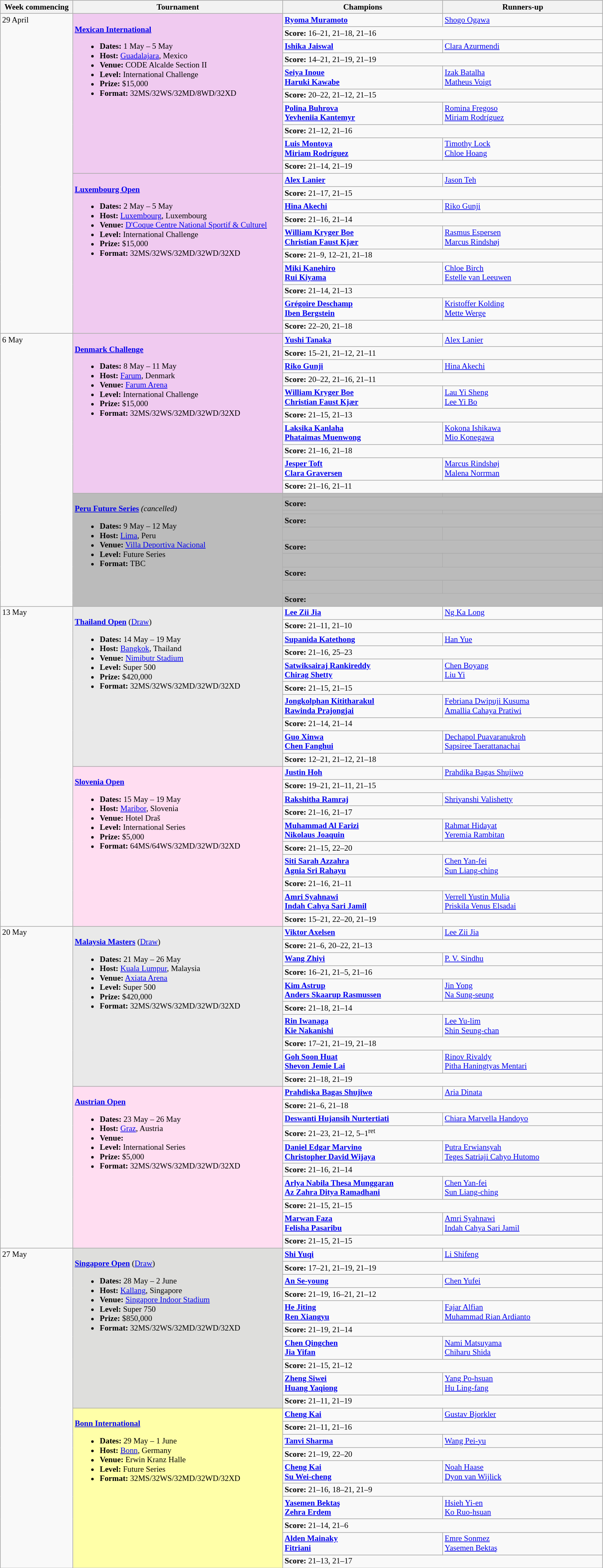<table class="wikitable" style="font-size:80%">
<tr>
<th width="110">Week commencing</th>
<th width="330">Tournament</th>
<th width="250">Champions</th>
<th width="250">Runners-up</th>
</tr>
<tr valign="top">
<td rowspan="20">29 April</td>
<td bgcolor="#F0CAF0" rowspan="10"><br><strong><a href='#'>Mexican International</a></strong><ul><li><strong>Dates:</strong> 1 May – 5 May</li><li><strong>Host:</strong> <a href='#'>Guadalajara</a>, Mexico</li><li><strong>Venue:</strong> CODE Alcalde Section II</li><li><strong>Level:</strong> International Challenge</li><li><strong>Prize:</strong> $15,000</li><li><strong>Format:</strong> 32MS/32WS/32MD/8WD/32XD</li></ul></td>
<td><strong> <a href='#'>Ryoma Muramoto</a></strong></td>
<td> <a href='#'>Shogo Ogawa</a></td>
</tr>
<tr>
<td colspan="2"><strong>Score:</strong> 16–21, 21–18, 21–16</td>
</tr>
<tr valign="top">
<td><strong> <a href='#'>Ishika Jaiswal</a></strong></td>
<td> <a href='#'>Clara Azurmendi</a></td>
</tr>
<tr>
<td colspan="2"><strong>Score:</strong> 14–21, 21–19, 21–19</td>
</tr>
<tr valign="top">
<td><strong> <a href='#'>Seiya Inoue</a><br> <a href='#'>Haruki Kawabe</a></strong></td>
<td> <a href='#'>Izak Batalha</a><br> <a href='#'>Matheus Voigt</a></td>
</tr>
<tr>
<td colspan="2"><strong>Score:</strong> 20–22, 21–12, 21–15</td>
</tr>
<tr valign="top">
<td><strong> <a href='#'>Polina Buhrova</a><br> <a href='#'>Yevheniia Kantemyr</a></strong></td>
<td> <a href='#'>Romina Fregoso</a><br> <a href='#'>Miriam Rodríguez</a></td>
</tr>
<tr>
<td colspan="2"><strong>Score:</strong> 21–12, 21–16</td>
</tr>
<tr valign="top">
<td><strong> <a href='#'>Luis Montoya</a><br> <a href='#'>Miriam Rodríguez</a></strong></td>
<td> <a href='#'>Timothy Lock</a><br> <a href='#'>Chloe Hoang</a></td>
</tr>
<tr>
<td colspan="2"><strong>Score:</strong> 21–14, 21–19</td>
</tr>
<tr valign="top">
<td bgcolor="#F0CAF0" rowspan="10"><br><strong><a href='#'>Luxembourg Open</a></strong><ul><li><strong>Dates:</strong> 2 May – 5 May</li><li><strong>Host:</strong> <a href='#'>Luxembourg</a>, Luxembourg</li><li><strong>Venue:</strong> <a href='#'>D'Coque Centre National Sportif & Culturel</a></li><li><strong>Level:</strong> International Challenge</li><li><strong>Prize:</strong> $15,000</li><li><strong>Format:</strong> 32MS/32WS/32MD/32WD/32XD</li></ul></td>
<td><strong> <a href='#'>Alex Lanier</a></strong></td>
<td> <a href='#'>Jason Teh</a></td>
</tr>
<tr>
<td colspan="2"><strong>Score:</strong> 21–17, 21–15</td>
</tr>
<tr valign="top">
<td><strong> <a href='#'>Hina Akechi</a></strong></td>
<td> <a href='#'>Riko Gunji</a></td>
</tr>
<tr>
<td colspan="2"><strong>Score:</strong> 21–16, 21–14</td>
</tr>
<tr valign="top">
<td><strong> <a href='#'>William Kryger Boe</a><br> <a href='#'>Christian Faust Kjær</a></strong></td>
<td> <a href='#'>Rasmus Espersen</a><br> <a href='#'>Marcus Rindshøj</a></td>
</tr>
<tr>
<td colspan="2"><strong>Score:</strong> 21–9, 12–21, 21–18</td>
</tr>
<tr valign="top">
<td><strong> <a href='#'>Miki Kanehiro</a><br> <a href='#'>Rui Kiyama</a></strong></td>
<td> <a href='#'>Chloe Birch</a><br> <a href='#'>Estelle van Leeuwen</a></td>
</tr>
<tr>
<td colspan="2"><strong>Score:</strong> 21–14, 21–13</td>
</tr>
<tr valign="top">
<td><strong> <a href='#'>Grégoire Deschamp</a><br> <a href='#'>Iben Bergstein</a></strong></td>
<td> <a href='#'>Kristoffer Kolding</a><br> <a href='#'>Mette Werge</a></td>
</tr>
<tr>
<td colspan="2"><strong>Score:</strong> 22–20, 21–18</td>
</tr>
<tr valign="top">
<td rowspan="20">6 May</td>
<td bgcolor="#F0CAF0" rowspan="10"><br><strong><a href='#'>Denmark Challenge</a></strong><ul><li><strong>Dates:</strong> 8 May – 11 May</li><li><strong>Host:</strong> <a href='#'>Farum</a>, Denmark</li><li><strong>Venue:</strong> <a href='#'>Farum Arena</a></li><li><strong>Level:</strong> International Challenge</li><li><strong>Prize:</strong> $15,000</li><li><strong>Format:</strong> 32MS/32WS/32MD/32WD/32XD</li></ul></td>
<td><strong> <a href='#'>Yushi Tanaka</a></strong></td>
<td> <a href='#'>Alex Lanier</a></td>
</tr>
<tr>
<td colspan="2"><strong>Score:</strong> 15–21, 21–12, 21–11</td>
</tr>
<tr valign="top">
<td><strong> <a href='#'>Riko Gunji</a></strong></td>
<td> <a href='#'>Hina Akechi</a></td>
</tr>
<tr>
<td colspan="2"><strong>Score:</strong> 20–22, 21–16, 21–11</td>
</tr>
<tr valign="top">
<td><strong> <a href='#'>William Kryger Boe</a><br> <a href='#'>Christian Faust Kjær</a></strong></td>
<td> <a href='#'>Lau Yi Sheng</a><br> <a href='#'>Lee Yi Bo</a></td>
</tr>
<tr>
<td colspan="2"><strong>Score:</strong> 21–15, 21–13</td>
</tr>
<tr valign="top">
<td><strong> <a href='#'>Laksika Kanlaha</a><br> <a href='#'>Phataimas Muenwong</a></strong></td>
<td> <a href='#'>Kokona Ishikawa</a><br> <a href='#'>Mio Konegawa</a></td>
</tr>
<tr>
<td colspan="2"><strong>Score:</strong> 21–16, 21–18</td>
</tr>
<tr valign="top">
<td><strong> <a href='#'>Jesper Toft</a><br> <a href='#'>Clara Graversen</a></strong></td>
<td> <a href='#'>Marcus Rindshøj</a><br> <a href='#'>Malena Norrman</a></td>
</tr>
<tr>
<td colspan="2"><strong>Score:</strong> 21–16, 21–11</td>
</tr>
<tr valign="top">
<td bgcolor="#BBBBBB" rowspan="10"><br><strong><a href='#'>Peru Future Series</a></strong> <em>(cancelled)</em><ul><li><strong>Dates:</strong> 9 May – 12 May</li><li><strong>Host:</strong> <a href='#'>Lima</a>, Peru</li><li><strong>Venue:</strong> <a href='#'>Villa Deportiva Nacional</a></li><li><strong>Level:</strong> Future Series</li><li><strong>Format:</strong> TBC</li></ul></td>
<td bgcolor="#BBBBBB"><strong> </strong></td>
<td bgcolor="#BBBBBB"></td>
</tr>
<tr bgcolor="#BBBBBB">
<td colspan="2"><strong>Score:</strong></td>
</tr>
<tr valign="top" bgcolor="#BBBBBB">
<td><strong> </strong></td>
<td></td>
</tr>
<tr bgcolor="#BBBBBB">
<td colspan="2"><strong>Score:</strong></td>
</tr>
<tr valign="top" bgcolor="#BBBBBB">
<td><strong> <br> </strong></td>
<td> <br></td>
</tr>
<tr bgcolor="#BBBBBB">
<td colspan="2"><strong>Score:</strong></td>
</tr>
<tr valign="top" bgcolor="#BBBBBB">
<td><strong> <br> </strong></td>
<td> <br></td>
</tr>
<tr bgcolor="#BBBBBB">
<td colspan="2"><strong>Score:</strong></td>
</tr>
<tr valign="top" bgcolor="#BBBBBB">
<td><strong> <br> </strong></td>
<td> <br></td>
</tr>
<tr bgcolor="#BBBBBB">
<td colspan="2"><strong>Score:</strong></td>
</tr>
<tr valign="top">
<td rowspan="20">13 May</td>
<td bgcolor="#E9E9E9" rowspan="10"><br><strong><a href='#'>Thailand Open</a></strong> (<a href='#'>Draw</a>)<ul><li><strong>Dates:</strong> 14 May – 19 May</li><li><strong>Host:</strong> <a href='#'>Bangkok</a>, Thailand</li><li><strong>Venue:</strong> <a href='#'>Nimibutr Stadium</a></li><li><strong>Level:</strong> Super 500</li><li><strong>Prize:</strong> $420,000</li><li><strong>Format:</strong> 32MS/32WS/32MD/32WD/32XD</li></ul></td>
<td><strong> <a href='#'>Lee Zii Jia</a></strong></td>
<td> <a href='#'>Ng Ka Long</a></td>
</tr>
<tr>
<td colspan="2"><strong>Score:</strong> 21–11, 21–10</td>
</tr>
<tr valign="top">
<td><strong> <a href='#'>Supanida Katethong</a></strong></td>
<td> <a href='#'>Han Yue</a></td>
</tr>
<tr>
<td colspan="2"><strong>Score:</strong> 21–16, 25–23</td>
</tr>
<tr valign="top">
<td><strong> <a href='#'>Satwiksairaj Rankireddy</a><br> <a href='#'>Chirag Shetty</a></strong></td>
<td> <a href='#'>Chen Boyang</a><br> <a href='#'>Liu Yi</a></td>
</tr>
<tr>
<td colspan="2"><strong>Score:</strong> 21–15, 21–15</td>
</tr>
<tr valign="top">
<td><strong> <a href='#'>Jongkolphan Kititharakul</a><br> <a href='#'>Rawinda Prajongjai</a></strong></td>
<td> <a href='#'>Febriana Dwipuji Kusuma</a><br> <a href='#'>Amallia Cahaya Pratiwi</a></td>
</tr>
<tr>
<td colspan="2"><strong>Score:</strong> 21–14, 21–14</td>
</tr>
<tr valign="top">
<td><strong> <a href='#'>Guo Xinwa</a><br> <a href='#'>Chen Fanghui</a></strong></td>
<td> <a href='#'>Dechapol Puavaranukroh</a> <br> <a href='#'>Sapsiree Taerattanachai</a></td>
</tr>
<tr>
<td colspan="2"><strong>Score:</strong> 12–21, 21–12, 21–18</td>
</tr>
<tr valign="top">
<td bgcolor="#FFDDF1" rowspan="10"><br><strong><a href='#'>Slovenia Open</a></strong><ul><li><strong>Dates:</strong> 15 May – 19 May</li><li><strong>Host:</strong> <a href='#'>Maribor</a>, Slovenia</li><li><strong>Venue:</strong> Hotel Draš</li><li><strong>Level:</strong> International Series</li><li><strong>Prize:</strong> $5,000</li><li><strong>Format:</strong> 64MS/64WS/32MD/32WD/32XD</li></ul></td>
<td><strong> <a href='#'>Justin Hoh</a></strong></td>
<td> <a href='#'>Prahdika Bagas Shujiwo</a></td>
</tr>
<tr>
<td colspan="2"><strong>Score:</strong> 19–21, 21–11, 21–15</td>
</tr>
<tr valign="top">
<td><strong> <a href='#'>Rakshitha Ramraj</a></strong></td>
<td> <a href='#'>Shriyanshi Valishetty</a></td>
</tr>
<tr>
<td colspan="2"><strong>Score:</strong> 21–16, 21–17</td>
</tr>
<tr valign="top">
<td><strong> <a href='#'>Muhammad Al Farizi</a> <br> <a href='#'>Nikolaus Joaquin</a></strong></td>
<td> <a href='#'>Rahmat Hidayat</a> <br> <a href='#'>Yeremia Rambitan</a></td>
</tr>
<tr>
<td colspan="2"><strong>Score:</strong> 21–15, 22–20</td>
</tr>
<tr valign="top">
<td><strong> <a href='#'>Siti Sarah Azzahra</a><br> <a href='#'>Agnia Sri Rahayu</a></strong></td>
<td> <a href='#'>Chen Yan-fei</a><br> <a href='#'>Sun Liang-ching</a></td>
</tr>
<tr>
<td colspan="2"><strong>Score:</strong> 21–16, 21–11</td>
</tr>
<tr valign="top">
<td><strong> <a href='#'>Amri Syahnawi</a> <br> <a href='#'>Indah Cahya Sari Jamil</a></strong></td>
<td> <a href='#'>Verrell Yustin Mulia</a><br> <a href='#'>Priskila Venus Elsadai</a></td>
</tr>
<tr>
<td colspan="2"><strong>Score:</strong> 15–21, 22–20, 21–19</td>
</tr>
<tr valign="top">
<td rowspan="20">20 May</td>
<td bgcolor="#E9E9E9" rowspan="10"><br><strong><a href='#'>Malaysia Masters</a></strong> (<a href='#'>Draw</a>)<ul><li><strong>Dates:</strong> 21 May – 26 May</li><li><strong>Host:</strong> <a href='#'>Kuala Lumpur</a>, Malaysia</li><li><strong>Venue:</strong> <a href='#'>Axiata Arena</a></li><li><strong>Level:</strong> Super 500</li><li><strong>Prize:</strong> $420,000</li><li><strong>Format:</strong> 32MS/32WS/32MD/32WD/32XD</li></ul></td>
<td><strong> <a href='#'>Viktor Axelsen</a></strong></td>
<td> <a href='#'>Lee Zii Jia</a></td>
</tr>
<tr>
<td colspan="2"><strong>Score:</strong> 21–6, 20–22, 21–13</td>
</tr>
<tr valign="top">
<td><strong> <a href='#'>Wang Zhiyi</a></strong></td>
<td> <a href='#'>P. V. Sindhu</a></td>
</tr>
<tr>
<td colspan="2"><strong>Score:</strong> 16–21, 21–5, 21–16</td>
</tr>
<tr valign="top">
<td><strong> <a href='#'>Kim Astrup</a><br> <a href='#'>Anders Skaarup Rasmussen</a></strong></td>
<td> <a href='#'>Jin Yong</a><br> <a href='#'>Na Sung-seung</a></td>
</tr>
<tr>
<td colspan="2"><strong>Score:</strong> 21–18, 21–14</td>
</tr>
<tr valign="top">
<td><strong> <a href='#'>Rin Iwanaga</a><br> <a href='#'>Kie Nakanishi</a></strong></td>
<td> <a href='#'>Lee Yu-lim</a><br> <a href='#'>Shin Seung-chan</a></td>
</tr>
<tr>
<td colspan="2"><strong>Score:</strong> 17–21, 21–19, 21–18</td>
</tr>
<tr valign="top">
<td><strong> <a href='#'>Goh Soon Huat</a><br> <a href='#'>Shevon Jemie Lai</a></strong></td>
<td> <a href='#'>Rinov Rivaldy</a><br> <a href='#'>Pitha Haningtyas Mentari</a></td>
</tr>
<tr>
<td colspan="2"><strong>Score:</strong> 21–18, 21–19</td>
</tr>
<tr valign="top">
<td bgcolor="#FFDDF1" rowspan="10"><br><strong><a href='#'>Austrian Open</a></strong><ul><li><strong>Dates:</strong> 23 May – 26 May</li><li><strong>Host:</strong> <a href='#'>Graz</a>, Austria</li><li><strong>Venue:</strong> </li><li><strong>Level:</strong> International Series</li><li><strong>Prize:</strong> $5,000</li><li><strong>Format:</strong> 32MS/32WS/32MD/32WD/32XD</li></ul></td>
<td><strong> <a href='#'>Prahdiska Bagas Shujiwo</a></strong></td>
<td> <a href='#'>Aria Dinata</a></td>
</tr>
<tr>
<td colspan="2"><strong>Score:</strong> 21–6, 21–18</td>
</tr>
<tr valign="top">
<td><strong> <a href='#'>Deswanti Hujansih Nurtertiati</a></strong></td>
<td> <a href='#'>Chiara Marvella Handoyo</a></td>
</tr>
<tr>
<td colspan="2"><strong>Score:</strong> 21–23, 21–12, 5–1<sup>ret</sup></td>
</tr>
<tr valign="top">
<td><strong> <a href='#'>Daniel Edgar Marvino</a> <br> <a href='#'>Christopher David Wijaya</a></strong></td>
<td> <a href='#'>Putra Erwiansyah</a><br> <a href='#'>Teges Satriaji Cahyo Hutomo</a></td>
</tr>
<tr>
<td colspan="2"><strong>Score:</strong> 21–16, 21–14</td>
</tr>
<tr valign="top">
<td><strong> <a href='#'>Arlya Nabila Thesa Munggaran</a> <br> <a href='#'>Az Zahra Ditya Ramadhani</a></strong></td>
<td> <a href='#'>Chen Yan-fei</a><br>  <a href='#'>Sun Liang-ching</a></td>
</tr>
<tr>
<td colspan="2"><strong>Score:</strong> 21–15, 21–15</td>
</tr>
<tr valign="top">
<td><strong> <a href='#'>Marwan Faza</a> <br> <a href='#'>Felisha Pasaribu</a></strong></td>
<td> <a href='#'>Amri Syahnawi</a><br> <a href='#'>Indah Cahya Sari Jamil</a></td>
</tr>
<tr>
<td colspan="2"><strong>Score:</strong> 21–15, 21–15</td>
</tr>
<tr valign="top">
<td rowspan="20">27 May</td>
<td bgcolor="#DEDEDC" rowspan="10"><br><strong><a href='#'>Singapore Open</a></strong> (<a href='#'>Draw</a>)<ul><li><strong>Dates:</strong> 28 May – 2 June</li><li><strong>Host:</strong> <a href='#'>Kallang</a>, Singapore</li><li><strong>Venue:</strong> <a href='#'>Singapore Indoor Stadium</a></li><li><strong>Level:</strong> Super 750</li><li><strong>Prize:</strong> $850,000</li><li><strong>Format:</strong> 32MS/32WS/32MD/32WD/32XD</li></ul></td>
<td><strong> <a href='#'>Shi Yuqi</a></strong></td>
<td> <a href='#'>Li Shifeng</a></td>
</tr>
<tr>
<td colspan="2"><strong>Score:</strong> 17–21, 21–19, 21–19</td>
</tr>
<tr valign="top">
<td><strong> <a href='#'>An Se-young</a></strong></td>
<td> <a href='#'>Chen Yufei</a></td>
</tr>
<tr>
<td colspan="2"><strong>Score:</strong> 21–19, 16–21, 21–12</td>
</tr>
<tr valign="top">
<td><strong> <a href='#'>He Jiting</a><br> <a href='#'>Ren Xiangyu</a></strong></td>
<td> <a href='#'>Fajar Alfian</a><br> <a href='#'>Muhammad Rian Ardianto</a></td>
</tr>
<tr>
<td colspan="2"><strong>Score:</strong> 21–19, 21–14</td>
</tr>
<tr valign="top">
<td><strong> <a href='#'>Chen Qingchen</a><br> <a href='#'>Jia Yifan</a></strong></td>
<td> <a href='#'>Nami Matsuyama</a><br> <a href='#'>Chiharu Shida</a></td>
</tr>
<tr>
<td colspan="2"><strong>Score:</strong> 21–15, 21–12</td>
</tr>
<tr valign="top">
<td><strong> <a href='#'>Zheng Siwei</a><br> <a href='#'>Huang Yaqiong</a></strong></td>
<td> <a href='#'>Yang Po-hsuan</a><br> <a href='#'>Hu Ling-fang</a></td>
</tr>
<tr>
<td colspan="2"><strong>Score:</strong> 21–11, 21–19</td>
</tr>
<tr valign="top">
<td bgcolor="#FFFFA8" rowspan="10"><br><strong><a href='#'>Bonn International</a></strong><ul><li><strong>Dates:</strong> 29 May – 1 June</li><li><strong>Host:</strong> <a href='#'>Bonn</a>, Germany</li><li><strong>Venue:</strong> Erwin Kranz Halle</li><li><strong>Level:</strong> Future Series</li><li><strong>Format:</strong> 32MS/32WS/32MD/32WD/32XD</li></ul></td>
<td><strong> <a href='#'>Cheng Kai</a></strong></td>
<td> <a href='#'>Gustav Bjorkler</a></td>
</tr>
<tr>
<td colspan="2"><strong>Score:</strong> 21–11, 21–16</td>
</tr>
<tr valign="top">
<td><strong> <a href='#'>Tanvi Sharma</a></strong></td>
<td> <a href='#'>Wang Pei-yu</a></td>
</tr>
<tr>
<td colspan="2"><strong>Score:</strong> 21–19, 22–20</td>
</tr>
<tr valign="top">
<td><strong> <a href='#'>Cheng Kai</a><br> <a href='#'>Su Wei-cheng</a></strong></td>
<td> <a href='#'>Noah Haase</a><br> <a href='#'>Dyon van Wijlick</a></td>
</tr>
<tr>
<td colspan="2"><strong>Score:</strong> 21–16, 18–21, 21–9</td>
</tr>
<tr valign="top">
<td><strong> <a href='#'>Yasemen Bektaş</a><br> <a href='#'>Zehra Erdem</a> </strong></td>
<td> <a href='#'>Hsieh Yi-en</a><br> <a href='#'>Ko Ruo-hsuan</a></td>
</tr>
<tr>
<td colspan="2"><strong>Score:</strong> 21–14, 21–6</td>
</tr>
<tr valign="top">
<td><strong> <a href='#'>Alden Mainaky</a><br> <a href='#'>Fitriani</a></strong></td>
<td> <a href='#'>Emre Sonmez</a><br> <a href='#'>Yasemen Bektaş</a></td>
</tr>
<tr>
<td colspan="2"><strong>Score:</strong> 21–13, 21–17</td>
</tr>
</table>
